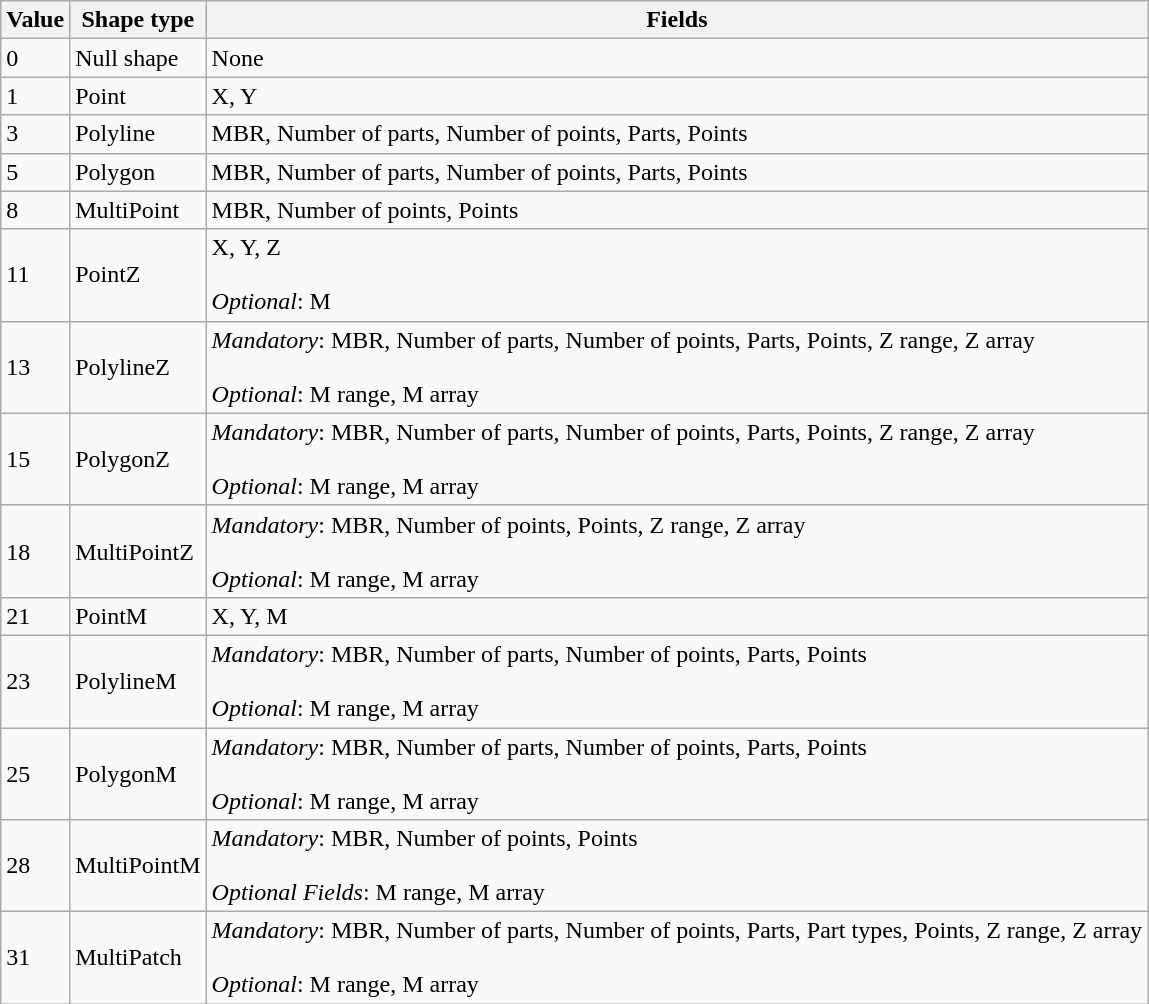<table class="wikitable">
<tr>
<th>Value</th>
<th>Shape type</th>
<th>Fields</th>
</tr>
<tr>
<td>0</td>
<td>Null shape</td>
<td>None</td>
</tr>
<tr>
<td>1</td>
<td>Point</td>
<td>X, Y</td>
</tr>
<tr>
<td>3</td>
<td>Polyline</td>
<td>MBR, Number of parts, Number of points, Parts, Points</td>
</tr>
<tr>
<td>5</td>
<td>Polygon</td>
<td>MBR, Number of parts, Number of points, Parts, Points</td>
</tr>
<tr>
<td>8</td>
<td>MultiPoint</td>
<td>MBR, Number of points, Points</td>
</tr>
<tr>
<td>11</td>
<td>PointZ</td>
<td>X, Y, Z<br><br><em>Optional</em>: M</td>
</tr>
<tr>
<td>13</td>
<td>PolylineZ</td>
<td><em>Mandatory</em>: MBR, Number of parts, Number of points, Parts, Points, Z range, Z array<br><br><em>Optional</em>: M range, M array</td>
</tr>
<tr>
<td>15</td>
<td>PolygonZ</td>
<td><em>Mandatory</em>: MBR, Number of parts, Number of points, Parts, Points, Z range, Z array<br><br><em>Optional</em>: M range, M array</td>
</tr>
<tr>
<td>18</td>
<td>MultiPointZ</td>
<td><em>Mandatory</em>: MBR, Number of points, Points, Z range, Z array<br><br><em>Optional</em>: M range, M array</td>
</tr>
<tr>
<td>21</td>
<td>PointM</td>
<td>X, Y, M</td>
</tr>
<tr>
<td>23</td>
<td>PolylineM</td>
<td><em>Mandatory</em>: MBR, Number of parts, Number of points, Parts, Points<br><br><em>Optional</em>: M range, M array</td>
</tr>
<tr>
<td>25</td>
<td>PolygonM</td>
<td><em>Mandatory</em>: MBR, Number of parts, Number of points, Parts, Points<br><br><em>Optional</em>: M range, M array</td>
</tr>
<tr>
<td>28</td>
<td>MultiPointM</td>
<td><em>Mandatory</em>: MBR, Number of points, Points<br><br><em>Optional Fields</em>: M range, M array</td>
</tr>
<tr>
<td>31</td>
<td>MultiPatch</td>
<td><em>Mandatory</em>: MBR, Number of parts, Number of points, Parts, Part types, Points, Z range, Z array<br><br><em>Optional</em>: M range, M array</td>
</tr>
</table>
